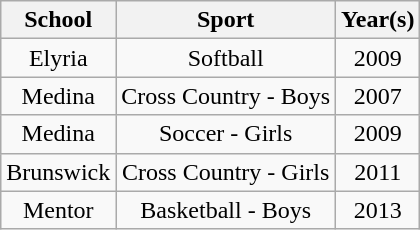<table class="wikitable" style="text-align:center">
<tr>
<th>School</th>
<th>Sport</th>
<th>Year(s)</th>
</tr>
<tr>
<td>Elyria</td>
<td>Softball</td>
<td>2009</td>
</tr>
<tr>
<td>Medina</td>
<td>Cross Country - Boys</td>
<td>2007</td>
</tr>
<tr>
<td>Medina</td>
<td>Soccer - Girls</td>
<td>2009</td>
</tr>
<tr>
<td>Brunswick</td>
<td>Cross Country - Girls</td>
<td>2011</td>
</tr>
<tr>
<td>Mentor</td>
<td>Basketball - Boys</td>
<td>2013</td>
</tr>
</table>
